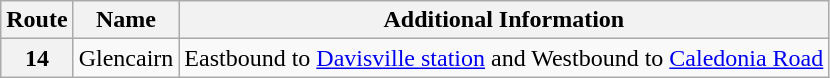<table class="wikitable">
<tr>
<th>Route</th>
<th>Name</th>
<th>Additional Information</th>
</tr>
<tr>
<th>14</th>
<td>Glencairn</td>
<td>Eastbound to <a href='#'>Davisville station</a> and Westbound to <a href='#'>Caledonia Road</a></td>
</tr>
</table>
